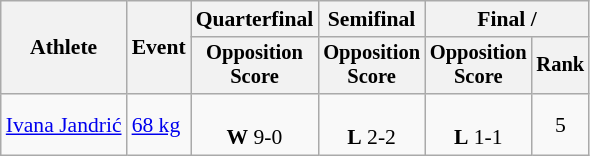<table class="wikitable" style="font-size:90%">
<tr>
<th rowspan="2">Athlete</th>
<th rowspan="2">Event</th>
<th>Quarterfinal</th>
<th>Semifinal</th>
<th colspan=2>Final / </th>
</tr>
<tr style="font-size:95%">
<th>Opposition <br> Score</th>
<th>Opposition <br> Score</th>
<th>Opposition <br> Score</th>
<th>Rank</th>
</tr>
<tr align=center>
<td align=left><a href='#'>Ivana Jandrić</a></td>
<td align=left><a href='#'>68 kg</a></td>
<td><br> <strong>W</strong> 9-0</td>
<td><br><strong>L</strong> 2-2</td>
<td><br><strong>L</strong> 1-1</td>
<td>5</td>
</tr>
</table>
